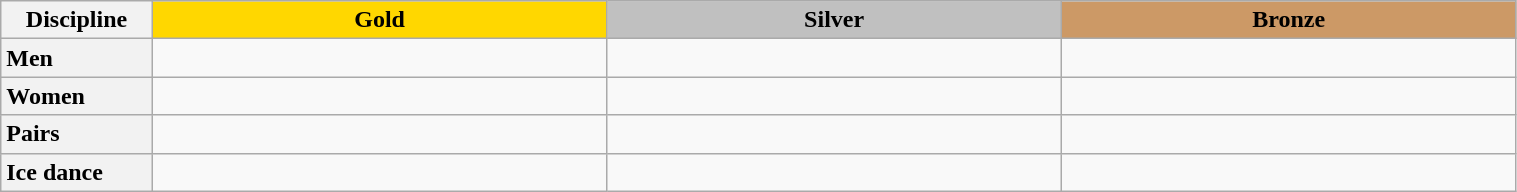<table class="wikitable unsortable" style="text-align:left; width:80%">
<tr>
<th scope="col" style="width:10%">Discipline</th>
<td scope="col" style="text-align:center; width:30%; background:gold"><strong>Gold</strong></td>
<td scope="col" style="text-align:center; width:30%; background:silver"><strong>Silver</strong></td>
<td scope="col" style="text-align:center; width:30%; background:#c96"><strong>Bronze</strong></td>
</tr>
<tr>
<th scope=row" style="text-align:left">Men</th>
<td></td>
<td></td>
<td></td>
</tr>
<tr>
<th scope=row" style="text-align:left">Women</th>
<td></td>
<td></td>
<td></td>
</tr>
<tr>
<th scope=row" style="text-align:left">Pairs</th>
<td></td>
<td></td>
<td></td>
</tr>
<tr>
<th scope=row" style="text-align:left">Ice dance</th>
<td></td>
<td></td>
<td></td>
</tr>
</table>
